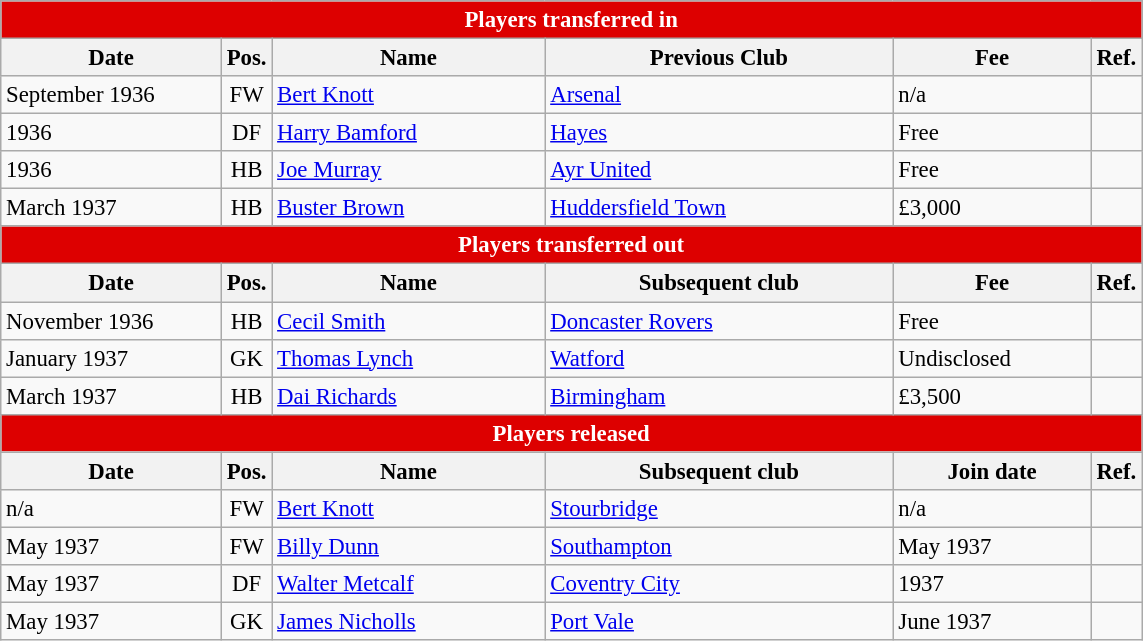<table style="font-size:95%;" class="wikitable">
<tr>
<th style="background:#d00; color:white; text-align:center;" colspan="6">Players transferred in</th>
</tr>
<tr>
<th style="width:140px;">Date</th>
<th style="width:25px;">Pos.</th>
<th style="width:175px;">Name</th>
<th style="width:225px;">Previous Club</th>
<th style="width:125px;">Fee</th>
<th style="width:25px;">Ref.</th>
</tr>
<tr>
<td>September 1936</td>
<td style="text-align:center;">FW</td>
<td> <a href='#'>Bert Knott</a></td>
<td> <a href='#'>Arsenal</a></td>
<td>n/a</td>
<td></td>
</tr>
<tr>
<td>1936</td>
<td style="text-align:center;">DF</td>
<td> <a href='#'>Harry Bamford</a></td>
<td> <a href='#'>Hayes</a></td>
<td>Free</td>
<td></td>
</tr>
<tr>
<td>1936</td>
<td style="text-align:center;">HB</td>
<td> <a href='#'>Joe Murray</a></td>
<td> <a href='#'>Ayr United</a></td>
<td>Free</td>
<td></td>
</tr>
<tr>
<td>March 1937</td>
<td style="text-align:center;">HB</td>
<td> <a href='#'>Buster Brown</a></td>
<td> <a href='#'>Huddersfield Town</a></td>
<td>£3,000</td>
<td></td>
</tr>
<tr>
<th style="background:#d00; color:white; text-align:center;" colspan="6">Players transferred out</th>
</tr>
<tr>
<th>Date</th>
<th>Pos.</th>
<th>Name</th>
<th>Subsequent club</th>
<th>Fee</th>
<th>Ref.</th>
</tr>
<tr>
<td>November 1936</td>
<td style="text-align:center;">HB</td>
<td> <a href='#'>Cecil Smith</a></td>
<td> <a href='#'>Doncaster Rovers</a></td>
<td>Free</td>
<td></td>
</tr>
<tr>
<td>January 1937</td>
<td style="text-align:center;">GK</td>
<td> <a href='#'>Thomas Lynch</a></td>
<td> <a href='#'>Watford</a></td>
<td>Undisclosed</td>
<td></td>
</tr>
<tr>
<td>March 1937</td>
<td style="text-align:center;">HB</td>
<td> <a href='#'>Dai Richards</a></td>
<td> <a href='#'>Birmingham</a></td>
<td>£3,500</td>
<td></td>
</tr>
<tr>
<th style="background:#d00; color:white; text-align:center;" colspan="6">Players released</th>
</tr>
<tr>
<th>Date</th>
<th>Pos.</th>
<th>Name</th>
<th>Subsequent club</th>
<th>Join date</th>
<th>Ref.</th>
</tr>
<tr>
<td>n/a</td>
<td style="text-align:center;">FW</td>
<td> <a href='#'>Bert Knott</a></td>
<td> <a href='#'>Stourbridge</a></td>
<td>n/a</td>
<td></td>
</tr>
<tr>
<td>May 1937</td>
<td style="text-align:center;">FW</td>
<td> <a href='#'>Billy Dunn</a></td>
<td> <a href='#'>Southampton</a></td>
<td>May 1937</td>
<td></td>
</tr>
<tr>
<td>May 1937</td>
<td style="text-align:center;">DF</td>
<td> <a href='#'>Walter Metcalf</a></td>
<td> <a href='#'>Coventry City</a></td>
<td>1937</td>
<td></td>
</tr>
<tr>
<td>May 1937</td>
<td style="text-align:center;">GK</td>
<td> <a href='#'>James Nicholls</a></td>
<td> <a href='#'>Port Vale</a></td>
<td>June 1937</td>
<td></td>
</tr>
</table>
